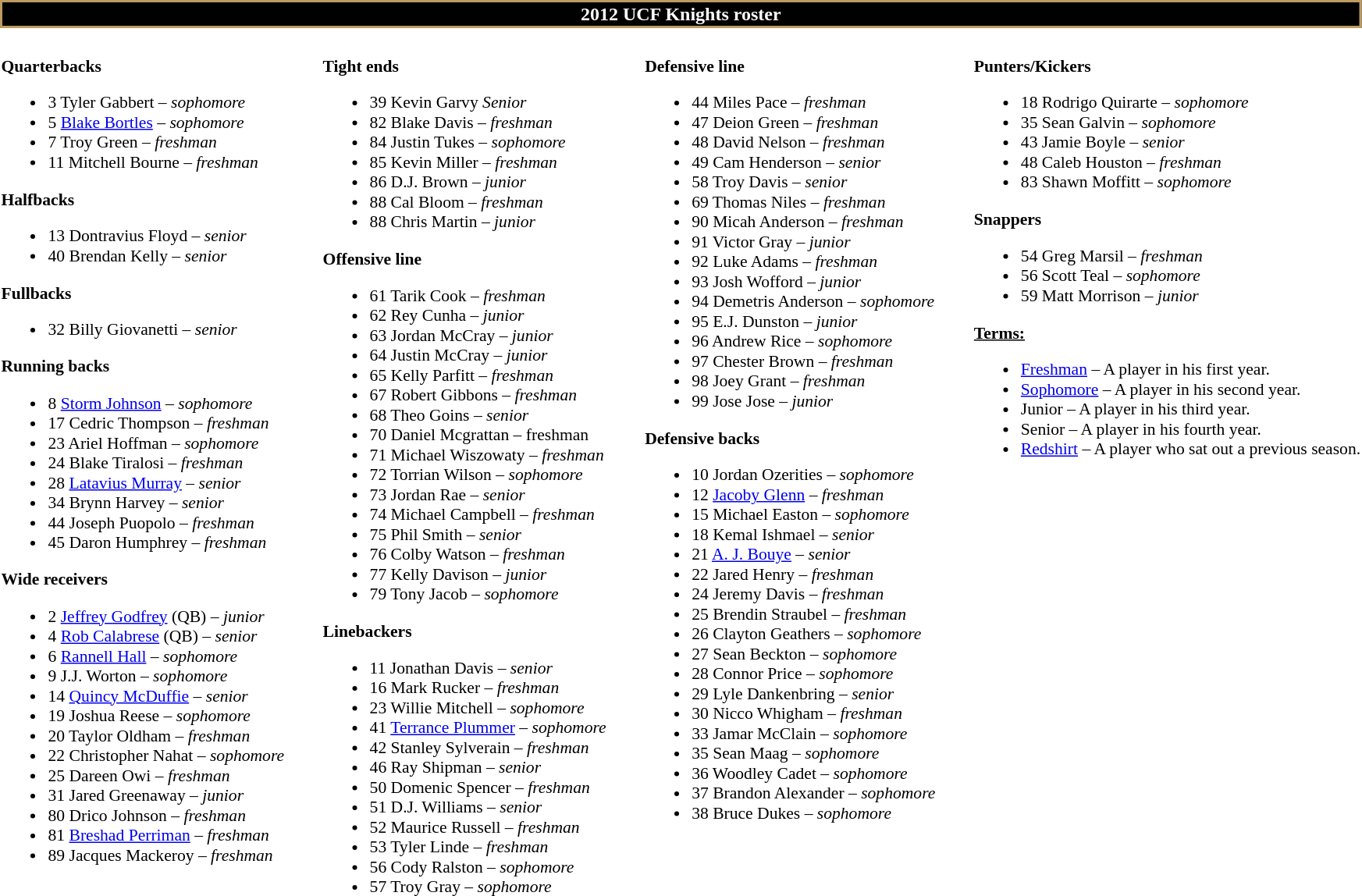<table class="toccolours" style="text-align: left;">
<tr>
<th colspan="9" style="background-color: #000000; color: white; text-align: center;border:2px solid #BD9B60;">2012 UCF Knights roster</th>
</tr>
<tr>
<td colspan="9" align="center"><small></small></td>
</tr>
<tr>
<td style="font-size: 90%;" valign="top"><br><strong>Quarterbacks</strong><ul><li>3 Tyler Gabbert – <em> sophomore</em></li><li>5 <a href='#'>Blake Bortles</a> – <em> sophomore</em></li><li>7 Troy Green – <em>freshman</em></li><li>11 Mitchell Bourne – <em> freshman</em></li></ul><strong>Halfbacks</strong><ul><li>13 Dontravius Floyd – <em> senior</em></li><li>40 Brendan Kelly – <em> senior</em></li></ul><strong>Fullbacks</strong><ul><li>32 Billy Giovanetti – <em> senior</em></li></ul><strong>Running backs</strong><ul><li>8 <a href='#'>Storm Johnson</a> – <em> sophomore</em></li><li>17 Cedric Thompson – <em> freshman</em></li><li>23 Ariel Hoffman – <em> sophomore</em></li><li>24 Blake Tiralosi – <em>freshman</em></li><li>28 <a href='#'>Latavius Murray</a> – <em> senior</em></li><li>34 Brynn Harvey – <em> senior</em></li><li>44 Joseph Puopolo – <em> freshman</em></li><li>45 Daron Humphrey – <em>freshman</em></li></ul><strong>Wide receivers</strong><ul><li>2 <a href='#'>Jeffrey Godfrey</a> (QB) – <em>junior</em></li><li>4 <a href='#'>Rob Calabrese</a> (QB) – <em> senior</em></li><li>6 <a href='#'>Rannell Hall</a> – <em>sophomore</em></li><li>9 J.J. Worton – <em> sophomore</em></li><li>14 <a href='#'>Quincy McDuffie</a> – <em>senior</em></li><li>19 Joshua Reese – <em> sophomore</em></li><li>20 Taylor Oldham – <em>freshman</em></li><li>22 Christopher Nahat – <em> sophomore</em></li><li>25 Dareen Owi – <em>freshman</em></li><li>31 Jared Greenaway – <em> junior</em></li><li>80 Drico Johnson – <em>freshman</em></li><li>81 <a href='#'>Breshad Perriman</a> – <em>freshman</em></li><li>89 Jacques Mackeroy – <em> freshman</em></li></ul></td>
<td width="25"> </td>
<td style="font-size: 90%;" valign="top"><br><strong>Tight ends</strong><ul><li>39 Kevin Garvy <em> Senior</em></li><li>82 Blake Davis – <em>freshman</em></li><li>84 Justin Tukes – <em>sophomore</em></li><li>85 Kevin Miller – <em> freshman</em></li><li>86 D.J. Brown – <em> junior</em></li><li>88 Cal Bloom – <em>freshman</em></li><li>88 Chris Martin – <em> junior</em></li></ul><strong>Offensive line</strong><ul><li>61 Tarik Cook – <em> freshman</em></li><li>62 Rey Cunha – <em> junior</em></li><li>63 Jordan McCray – <em>junior</em></li><li>64 Justin McCray – <em>junior</em></li><li>65 Kelly Parfitt – <em>freshman</em></li><li>67 Robert Gibbons – <em>freshman</em></li><li>68 Theo Goins – <em> senior</em></li><li>70  Daniel Mcgrattan – freshman</li><li>71 Michael Wiszowaty  – <em> freshman</em></li><li>72 Torrian Wilson – <em> sophomore</em></li><li>73 Jordan Rae – <em> senior</em></li><li>74 Michael Campbell – <em>freshman</em></li><li>75 Phil Smith – <em> senior</em></li><li>76 Colby Watson – <em>freshman</em></li><li>77 Kelly Davison – <em> junior</em></li><li>79 Tony Jacob – <em> sophomore</em></li></ul><strong>Linebackers</strong><ul><li>11 Jonathan Davis – <em>senior</em></li><li>16 Mark Rucker – <em>freshman</em></li><li>23 Willie Mitchell – <em>sophomore</em></li><li>41 <a href='#'>Terrance Plummer</a> – <em>sophomore</em></li><li>42 Stanley Sylverain – <em>freshman</em></li><li>46 Ray Shipman – <em> senior</em></li><li>50 Domenic Spencer – <em>freshman</em></li><li>51 D.J. Williams – <em> senior</em></li><li>52 Maurice Russell – <em>freshman</em></li><li>53 Tyler Linde – <em>freshman</em></li><li>56 Cody Ralston – <em> sophomore</em></li><li>57 Troy Gray – <em>sophomore</em></li></ul></td>
<td width="25"> </td>
<td style="font-size: 90%;" valign="top"><br><strong>Defensive line</strong><ul><li>44 Miles Pace – <em> freshman</em></li><li>47 Deion Green – <em> freshman</em></li><li>48 David Nelson – <em>freshman</em></li><li>49 Cam Henderson – <em>senior</em></li><li>58 Troy Davis – <em>senior</em></li><li>69 Thomas Niles – <em> freshman</em></li><li>90 Micah Anderson – <em>freshman</em></li><li>91 Victor Gray – <em> junior</em></li><li>92 Luke Adams – <em>freshman</em></li><li>93 Josh Wofford – <em> junior</em></li><li>94 Demetris Anderson – <em>sophomore</em></li><li>95 E.J. Dunston – <em>junior</em></li><li>96 Andrew Rice – <em> sophomore</em></li><li>97 Chester Brown – <em>freshman</em></li><li>98 Joey Grant – <em> freshman</em></li><li>99 Jose Jose – <em>junior</em></li></ul><strong>Defensive backs</strong><ul><li>10 Jordan Ozerities – <em> sophomore</em></li><li>12 <a href='#'>Jacoby Glenn</a> – <em>freshman</em></li><li>15 Michael Easton – <em>sophomore</em></li><li>18 Kemal Ishmael – <em>senior</em></li><li>21 <a href='#'>A. J. Bouye</a> – <em>senior</em></li><li>22 Jared Henry – <em>freshman</em></li><li>24 Jeremy Davis – <em>freshman</em></li><li>25 Brendin Straubel – <em> freshman</em></li><li>26 Clayton Geathers – <em> sophomore</em></li><li>27 Sean Beckton – <em> sophomore</em></li><li>28 Connor Price – <em> sophomore</em></li><li>29 Lyle Dankenbring – <em> senior</em></li><li>30 Nicco Whigham – <em>freshman</em></li><li>33 Jamar McClain – <em> sophomore</em></li><li>35 Sean Maag – <em>sophomore</em></li><li>36 Woodley Cadet – <em> sophomore</em></li><li>37 Brandon Alexander – <em>sophomore</em></li><li>38 Bruce Dukes – <em>sophomore</em></li></ul></td>
<td width="25"> </td>
<td style="font-size: 90%;" valign="top"><br><strong>Punters/Kickers</strong><ul><li>18 Rodrigo Quirarte – <em> sophomore</em></li><li>35 Sean Galvin – <em> sophomore</em></li><li>43 Jamie Boyle – <em>senior</em></li><li>48 Caleb Houston – <em>freshman</em></li><li>83 Shawn Moffitt – <em>sophomore</em></li></ul><strong>Snappers</strong><ul><li>54 Greg Marsil – <em>freshman</em></li><li>56 Scott Teal – <em> sophomore</em></li><li>59 Matt Morrison – <em> junior</em></li></ul><u><strong>Terms:</strong></u><ul><li><a href='#'>Freshman</a> – A player in his first year.</li><li><a href='#'>Sophomore</a> – A player in his second year.</li><li>Junior – A player in his third year.</li><li>Senior – A player in his fourth year.</li><li> <a href='#'>Redshirt</a> – A player who sat out a previous season.</li></ul></td>
</tr>
</table>
